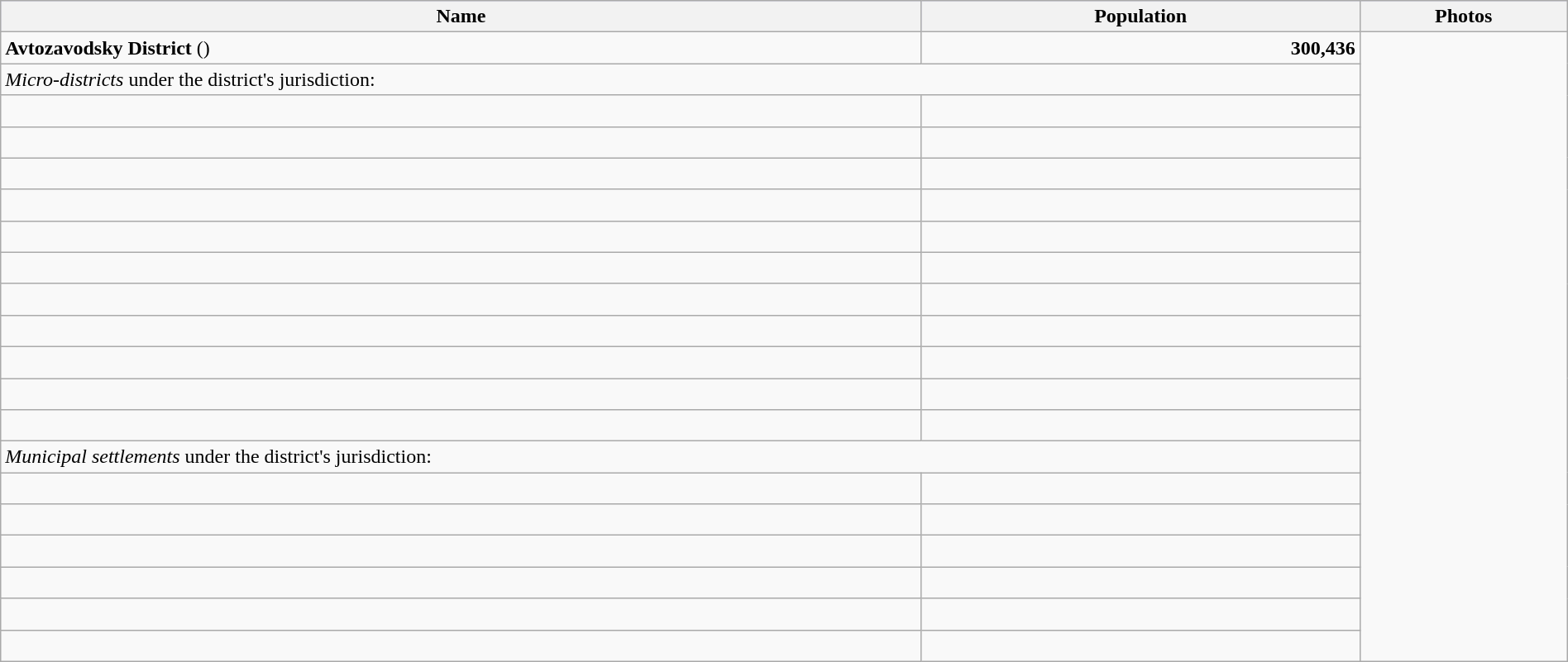<table width=100% class="wikitable">
<tr bgcolor="#CCCCFF" align="left">
<th>Name</th>
<th>Population</th>
<th>Photos</th>
</tr>
<tr valign="top">
<td><strong>Avtozavodsky District</strong> ()</td>
<td align="right"><strong>300,436</strong></td>
<td rowspan=20></td>
</tr>
<tr valign="top">
<td colspan=2><em>Micro-districts</em> under the district's jurisdiction:</td>
</tr>
<tr>
<td><br></td>
<td align="right"></td>
</tr>
<tr>
<td><br></td>
<td align="right"></td>
</tr>
<tr>
<td><br></td>
<td align="right"></td>
</tr>
<tr>
<td><br></td>
<td align="right"></td>
</tr>
<tr>
<td><br></td>
<td align="right"></td>
</tr>
<tr>
<td><br></td>
<td align="right"></td>
</tr>
<tr>
<td><br></td>
<td align="right"></td>
</tr>
<tr>
<td><br></td>
<td align="right"></td>
</tr>
<tr>
<td><br></td>
<td align="right"></td>
</tr>
<tr>
<td><br></td>
<td align="right"></td>
</tr>
<tr>
<td><br></td>
<td align="right"></td>
</tr>
<tr valign="top">
<td colspan=2><em>Municipal settlements</em> under the district's jurisdiction:</td>
</tr>
<tr>
<td><br></td>
<td align="right"></td>
</tr>
<tr>
<td><br></td>
<td align="right"></td>
</tr>
<tr>
<td><br></td>
<td align="right"></td>
</tr>
<tr>
<td><br></td>
<td align="right"></td>
</tr>
<tr>
<td><br></td>
<td align="right"></td>
</tr>
<tr>
<td><br></td>
<td align="right"></td>
</tr>
</table>
